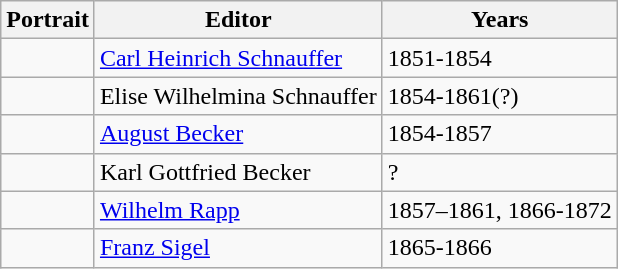<table class="wikitable">
<tr>
<th>Portrait</th>
<th>Editor</th>
<th>Years</th>
</tr>
<tr>
<td></td>
<td><a href='#'>Carl Heinrich Schnauffer</a></td>
<td>1851-1854</td>
</tr>
<tr>
<td></td>
<td>Elise Wilhelmina Schnauffer</td>
<td>1854-1861(?)</td>
</tr>
<tr>
<td></td>
<td><a href='#'>August Becker</a></td>
<td>1854-1857</td>
</tr>
<tr>
<td></td>
<td>Karl Gottfried Becker</td>
<td>?</td>
</tr>
<tr>
<td></td>
<td><a href='#'>Wilhelm Rapp</a></td>
<td>1857–1861, 1866-1872</td>
</tr>
<tr>
<td></td>
<td><a href='#'>Franz Sigel</a></td>
<td>1865-1866</td>
</tr>
</table>
